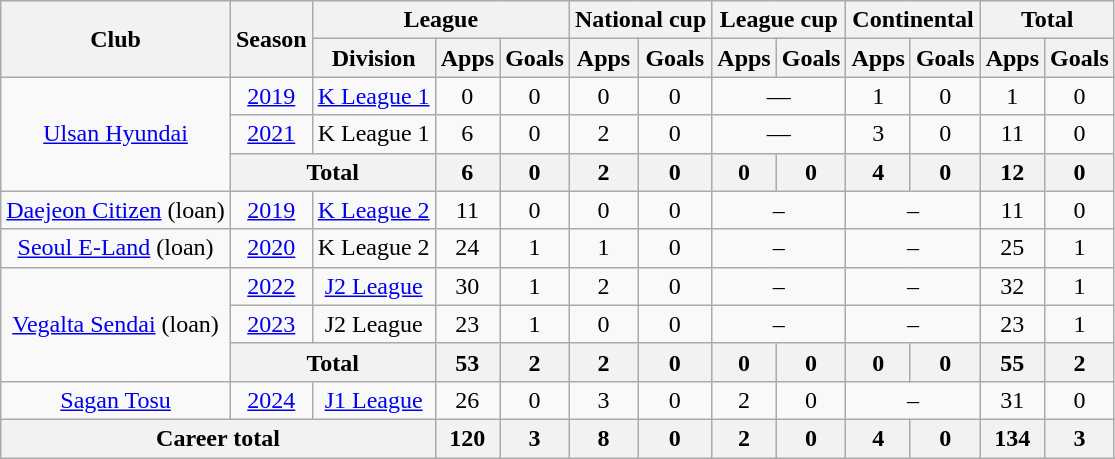<table class="wikitable" style="text-align:center;">
<tr>
<th rowspan=2>Club</th>
<th rowspan=2>Season</th>
<th colspan=3>League</th>
<th colspan=2>National cup</th>
<th colspan=2>League cup</th>
<th colspan=2>Continental</th>
<th colspan=2>Total</th>
</tr>
<tr>
<th>Division</th>
<th>Apps</th>
<th>Goals</th>
<th>Apps</th>
<th>Goals</th>
<th>Apps</th>
<th>Goals</th>
<th>Apps</th>
<th>Goals</th>
<th>Apps</th>
<th>Goals</th>
</tr>
<tr>
<td rowspan="3"><a href='#'>Ulsan Hyundai</a></td>
<td><a href='#'>2019</a></td>
<td><a href='#'>K League 1</a></td>
<td>0</td>
<td>0</td>
<td>0</td>
<td>0</td>
<td colspan="2">—</td>
<td>1</td>
<td>0</td>
<td>1</td>
<td>0</td>
</tr>
<tr>
<td><a href='#'>2021</a></td>
<td>K League 1</td>
<td>6</td>
<td>0</td>
<td>2</td>
<td>0</td>
<td colspan="2">—</td>
<td>3</td>
<td>0</td>
<td>11</td>
<td>0</td>
</tr>
<tr>
<th colspan="2">Total</th>
<th>6</th>
<th>0</th>
<th>2</th>
<th>0</th>
<th>0</th>
<th>0</th>
<th>4</th>
<th>0</th>
<th>12</th>
<th>0</th>
</tr>
<tr>
<td><a href='#'>Daejeon Citizen</a> (loan)</td>
<td><a href='#'>2019</a></td>
<td><a href='#'>K League 2</a></td>
<td>11</td>
<td>0</td>
<td>0</td>
<td>0</td>
<td colspan="2">–</td>
<td colspan="2">–</td>
<td>11</td>
<td>0</td>
</tr>
<tr>
<td><a href='#'>Seoul E-Land</a> (loan)</td>
<td><a href='#'>2020</a></td>
<td>K League 2</td>
<td>24</td>
<td>1</td>
<td>1</td>
<td>0</td>
<td colspan="2">–</td>
<td colspan="2">–</td>
<td>25</td>
<td>1</td>
</tr>
<tr>
<td rowspan="3"><a href='#'>Vegalta Sendai</a> (loan)</td>
<td><a href='#'>2022</a></td>
<td><a href='#'>J2 League</a></td>
<td>30</td>
<td>1</td>
<td>2</td>
<td>0</td>
<td colspan="2">–</td>
<td colspan="2">–</td>
<td>32</td>
<td>1</td>
</tr>
<tr>
<td><a href='#'>2023</a></td>
<td>J2 League</td>
<td>23</td>
<td>1</td>
<td>0</td>
<td>0</td>
<td colspan="2">–</td>
<td colspan="2">–</td>
<td>23</td>
<td>1</td>
</tr>
<tr>
<th colspan="2">Total</th>
<th>53</th>
<th>2</th>
<th>2</th>
<th>0</th>
<th>0</th>
<th>0</th>
<th>0</th>
<th>0</th>
<th>55</th>
<th>2</th>
</tr>
<tr>
<td><a href='#'>Sagan Tosu</a></td>
<td><a href='#'>2024</a></td>
<td><a href='#'>J1 League</a></td>
<td>26</td>
<td>0</td>
<td>3</td>
<td>0</td>
<td>2</td>
<td>0</td>
<td colspan="2">–</td>
<td>31</td>
<td>0</td>
</tr>
<tr>
<th colspan=3>Career total</th>
<th>120</th>
<th>3</th>
<th>8</th>
<th>0</th>
<th>2</th>
<th>0</th>
<th>4</th>
<th>0</th>
<th>134</th>
<th>3</th>
</tr>
</table>
